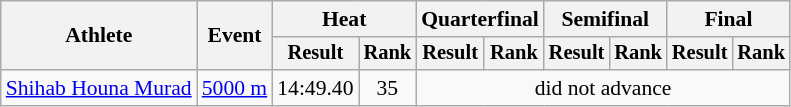<table class=wikitable style="font-size:90%">
<tr>
<th rowspan="2">Athlete</th>
<th rowspan="2">Event</th>
<th colspan="2">Heat</th>
<th colspan="2">Quarterfinal</th>
<th colspan="2">Semifinal</th>
<th colspan="2">Final</th>
</tr>
<tr style="font-size:95%">
<th>Result</th>
<th>Rank</th>
<th>Result</th>
<th>Rank</th>
<th>Result</th>
<th>Rank</th>
<th>Result</th>
<th>Rank</th>
</tr>
<tr align=center>
<td align=left><a href='#'>Shihab Houna Murad</a></td>
<td align=left><a href='#'>5000 m</a></td>
<td>14:49.40</td>
<td>35</td>
<td colspan=6>did not advance</td>
</tr>
</table>
